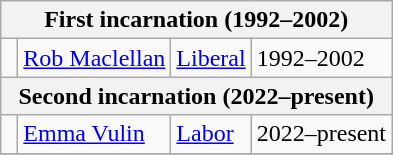<table class="wikitable">
<tr>
<th colspan="4">First incarnation (1992–2002)</th>
</tr>
<tr>
<td> </td>
<td><a href='#'>Rob Maclellan</a></td>
<td><a href='#'>Liberal</a></td>
<td>1992–2002</td>
</tr>
<tr>
<th colspan="4">Second incarnation (2022–present)</th>
</tr>
<tr>
<td> </td>
<td><a href='#'>Emma Vulin</a></td>
<td><a href='#'>Labor</a></td>
<td>2022–present</td>
</tr>
<tr>
</tr>
</table>
